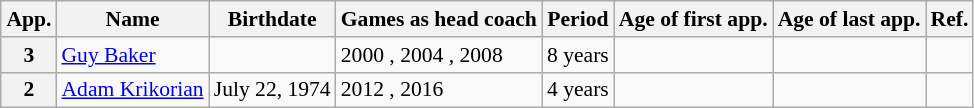<table class="wikitable sortable" style="text-align: left; font-size: 90%; margin-left: 1em;">
<tr>
<th>App.</th>
<th>Name</th>
<th>Birthdate</th>
<th>Games as head coach</th>
<th>Period</th>
<th>Age of first app.</th>
<th>Age of last app.</th>
<th>Ref.</th>
</tr>
<tr>
<th>3</th>
<td><a href='#'>Guy Baker</a></td>
<td></td>
<td>2000 , 2004 , 2008 </td>
<td>8 years</td>
<td></td>
<td></td>
<td></td>
</tr>
<tr>
<th>2</th>
<td><a href='#'>Adam Krikorian</a></td>
<td>July 22, 1974</td>
<td>2012 , 2016 </td>
<td>4 years</td>
<td></td>
<td></td>
<td></td>
</tr>
</table>
